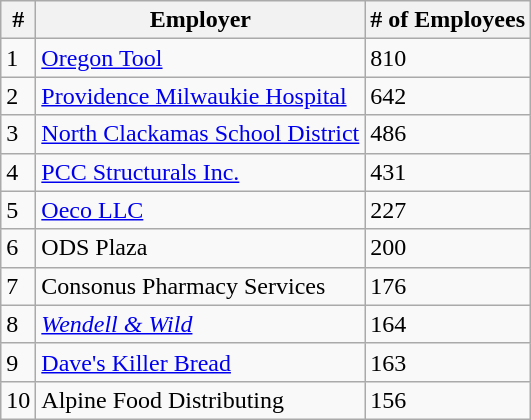<table class="wikitable">
<tr>
<th>#</th>
<th>Employer</th>
<th># of Employees</th>
</tr>
<tr>
<td>1</td>
<td><a href='#'>Oregon Tool</a></td>
<td>810</td>
</tr>
<tr>
<td>2</td>
<td><a href='#'>Providence Milwaukie Hospital</a></td>
<td>642</td>
</tr>
<tr>
<td>3</td>
<td><a href='#'>North Clackamas School District</a></td>
<td>486</td>
</tr>
<tr>
<td>4</td>
<td><a href='#'>PCC Structurals Inc.</a></td>
<td>431</td>
</tr>
<tr>
<td>5</td>
<td><a href='#'>Oeco LLC</a></td>
<td>227</td>
</tr>
<tr>
<td>6</td>
<td>ODS Plaza</td>
<td>200</td>
</tr>
<tr>
<td>7</td>
<td>Consonus Pharmacy Services</td>
<td>176</td>
</tr>
<tr>
<td>8</td>
<td><em><a href='#'>Wendell & Wild</a></em></td>
<td>164</td>
</tr>
<tr>
<td>9</td>
<td><a href='#'>Dave's Killer Bread</a></td>
<td>163</td>
</tr>
<tr>
<td>10</td>
<td>Alpine Food Distributing</td>
<td>156</td>
</tr>
</table>
